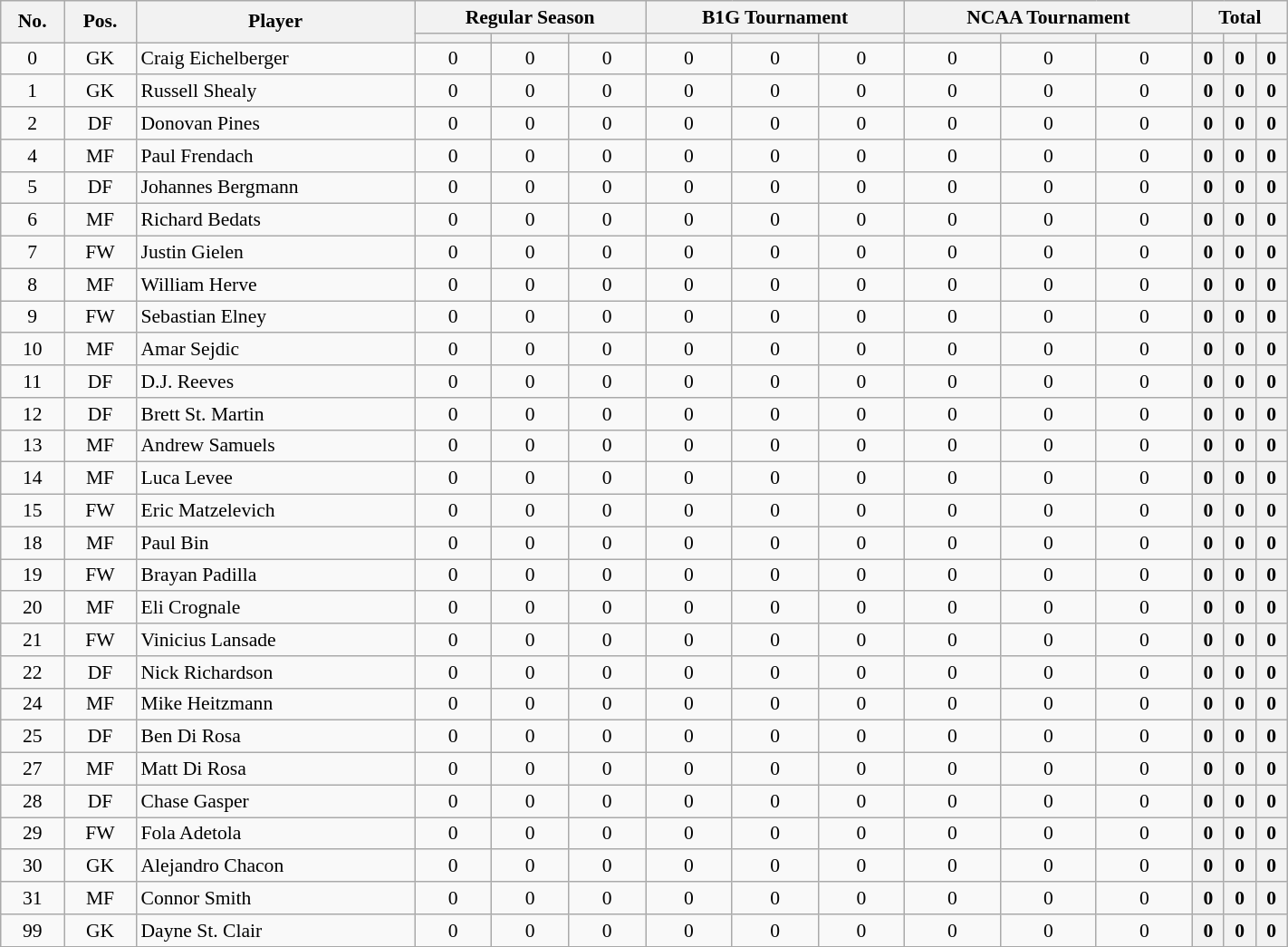<table class="wikitable" style="text-align:center; font-size:90%; width:75%;">
<tr>
<th rowspan=2>No.</th>
<th rowspan=2>Pos.</th>
<th rowspan=2>Player</th>
<th colspan=3>Regular Season</th>
<th colspan=3>B1G Tournament</th>
<th colspan=3>NCAA Tournament</th>
<th colspan=3>Total</th>
</tr>
<tr>
<th></th>
<th></th>
<th></th>
<th></th>
<th></th>
<th></th>
<th></th>
<th></th>
<th></th>
<th></th>
<th></th>
<th></th>
</tr>
<tr>
<td>0</td>
<td>GK</td>
<td align="left"> Craig Eichelberger</td>
<td>0</td>
<td>0</td>
<td>0</td>
<td>0</td>
<td>0</td>
<td>0</td>
<td>0</td>
<td>0</td>
<td>0</td>
<th>0</th>
<th>0</th>
<th>0</th>
</tr>
<tr>
<td>1</td>
<td>GK</td>
<td align="left"> Russell Shealy</td>
<td>0</td>
<td>0</td>
<td>0</td>
<td>0</td>
<td>0</td>
<td>0</td>
<td>0</td>
<td>0</td>
<td>0</td>
<th>0</th>
<th>0</th>
<th>0</th>
</tr>
<tr>
<td>2</td>
<td>DF</td>
<td align="left"> Donovan Pines</td>
<td>0</td>
<td>0</td>
<td>0</td>
<td>0</td>
<td>0</td>
<td>0</td>
<td>0</td>
<td>0</td>
<td>0</td>
<th>0</th>
<th>0</th>
<th>0</th>
</tr>
<tr>
<td>4</td>
<td>MF</td>
<td align="left"> Paul Frendach</td>
<td>0</td>
<td>0</td>
<td>0</td>
<td>0</td>
<td>0</td>
<td>0</td>
<td>0</td>
<td>0</td>
<td>0</td>
<th>0</th>
<th>0</th>
<th>0</th>
</tr>
<tr>
<td>5</td>
<td>DF</td>
<td align="left"> Johannes Bergmann</td>
<td>0</td>
<td>0</td>
<td>0</td>
<td>0</td>
<td>0</td>
<td>0</td>
<td>0</td>
<td>0</td>
<td>0</td>
<th>0</th>
<th>0</th>
<th>0</th>
</tr>
<tr>
<td>6</td>
<td>MF</td>
<td align="left"> Richard Bedats</td>
<td>0</td>
<td>0</td>
<td>0</td>
<td>0</td>
<td>0</td>
<td>0</td>
<td>0</td>
<td>0</td>
<td>0</td>
<th>0</th>
<th>0</th>
<th>0</th>
</tr>
<tr>
<td>7</td>
<td>FW</td>
<td align="left"> Justin Gielen</td>
<td>0</td>
<td>0</td>
<td>0</td>
<td>0</td>
<td>0</td>
<td>0</td>
<td>0</td>
<td>0</td>
<td>0</td>
<th>0</th>
<th>0</th>
<th>0</th>
</tr>
<tr>
<td>8</td>
<td>MF</td>
<td align="left"> William Herve</td>
<td>0</td>
<td>0</td>
<td>0</td>
<td>0</td>
<td>0</td>
<td>0</td>
<td>0</td>
<td>0</td>
<td>0</td>
<th>0</th>
<th>0</th>
<th>0</th>
</tr>
<tr>
<td>9</td>
<td>FW</td>
<td align="left"> Sebastian Elney</td>
<td>0</td>
<td>0</td>
<td>0</td>
<td>0</td>
<td>0</td>
<td>0</td>
<td>0</td>
<td>0</td>
<td>0</td>
<th>0</th>
<th>0</th>
<th>0</th>
</tr>
<tr>
<td>10</td>
<td>MF</td>
<td align="left"> Amar Sejdic</td>
<td>0</td>
<td>0</td>
<td>0</td>
<td>0</td>
<td>0</td>
<td>0</td>
<td>0</td>
<td>0</td>
<td>0</td>
<th>0</th>
<th>0</th>
<th>0</th>
</tr>
<tr>
<td>11</td>
<td>DF</td>
<td align="left"> D.J. Reeves</td>
<td>0</td>
<td>0</td>
<td>0</td>
<td>0</td>
<td>0</td>
<td>0</td>
<td>0</td>
<td>0</td>
<td>0</td>
<th>0</th>
<th>0</th>
<th>0</th>
</tr>
<tr>
<td>12</td>
<td>DF</td>
<td align="left"> Brett St. Martin</td>
<td>0</td>
<td>0</td>
<td>0</td>
<td>0</td>
<td>0</td>
<td>0</td>
<td>0</td>
<td>0</td>
<td>0</td>
<th>0</th>
<th>0</th>
<th>0</th>
</tr>
<tr>
<td>13</td>
<td>MF</td>
<td align="left"> Andrew Samuels</td>
<td>0</td>
<td>0</td>
<td>0</td>
<td>0</td>
<td>0</td>
<td>0</td>
<td>0</td>
<td>0</td>
<td>0</td>
<th>0</th>
<th>0</th>
<th>0</th>
</tr>
<tr>
<td>14</td>
<td>MF</td>
<td align="left"> Luca Levee</td>
<td>0</td>
<td>0</td>
<td>0</td>
<td>0</td>
<td>0</td>
<td>0</td>
<td>0</td>
<td>0</td>
<td>0</td>
<th>0</th>
<th>0</th>
<th>0</th>
</tr>
<tr>
<td>15</td>
<td>FW</td>
<td align="left"> Eric Matzelevich</td>
<td>0</td>
<td>0</td>
<td>0</td>
<td>0</td>
<td>0</td>
<td>0</td>
<td>0</td>
<td>0</td>
<td>0</td>
<th>0</th>
<th>0</th>
<th>0</th>
</tr>
<tr>
<td>18</td>
<td>MF</td>
<td align="left"> Paul Bin</td>
<td>0</td>
<td>0</td>
<td>0</td>
<td>0</td>
<td>0</td>
<td>0</td>
<td>0</td>
<td>0</td>
<td>0</td>
<th>0</th>
<th>0</th>
<th>0</th>
</tr>
<tr>
<td>19</td>
<td>FW</td>
<td align="left"> Brayan Padilla</td>
<td>0</td>
<td>0</td>
<td>0</td>
<td>0</td>
<td>0</td>
<td>0</td>
<td>0</td>
<td>0</td>
<td>0</td>
<th>0</th>
<th>0</th>
<th>0</th>
</tr>
<tr>
<td>20</td>
<td>MF</td>
<td align="left"> Eli Crognale</td>
<td>0</td>
<td>0</td>
<td>0</td>
<td>0</td>
<td>0</td>
<td>0</td>
<td>0</td>
<td>0</td>
<td>0</td>
<th>0</th>
<th>0</th>
<th>0</th>
</tr>
<tr>
<td>21</td>
<td>FW</td>
<td align="left"> Vinicius Lansade</td>
<td>0</td>
<td>0</td>
<td>0</td>
<td>0</td>
<td>0</td>
<td>0</td>
<td>0</td>
<td>0</td>
<td>0</td>
<th>0</th>
<th>0</th>
<th>0</th>
</tr>
<tr>
<td>22</td>
<td>DF</td>
<td align="left"> Nick Richardson</td>
<td>0</td>
<td>0</td>
<td>0</td>
<td>0</td>
<td>0</td>
<td>0</td>
<td>0</td>
<td>0</td>
<td>0</td>
<th>0</th>
<th>0</th>
<th>0</th>
</tr>
<tr>
<td>24</td>
<td>MF</td>
<td align="left"> Mike Heitzmann</td>
<td>0</td>
<td>0</td>
<td>0</td>
<td>0</td>
<td>0</td>
<td>0</td>
<td>0</td>
<td>0</td>
<td>0</td>
<th>0</th>
<th>0</th>
<th>0</th>
</tr>
<tr>
<td>25</td>
<td>DF</td>
<td align="left"> Ben Di Rosa</td>
<td>0</td>
<td>0</td>
<td>0</td>
<td>0</td>
<td>0</td>
<td>0</td>
<td>0</td>
<td>0</td>
<td>0</td>
<th>0</th>
<th>0</th>
<th>0</th>
</tr>
<tr>
<td>27</td>
<td>MF</td>
<td align="left"> Matt Di Rosa</td>
<td>0</td>
<td>0</td>
<td>0</td>
<td>0</td>
<td>0</td>
<td>0</td>
<td>0</td>
<td>0</td>
<td>0</td>
<th>0</th>
<th>0</th>
<th>0</th>
</tr>
<tr>
<td>28</td>
<td>DF</td>
<td align="left"> Chase Gasper</td>
<td>0</td>
<td>0</td>
<td>0</td>
<td>0</td>
<td>0</td>
<td>0</td>
<td>0</td>
<td>0</td>
<td>0</td>
<th>0</th>
<th>0</th>
<th>0</th>
</tr>
<tr>
<td>29</td>
<td>FW</td>
<td align="left"> Fola Adetola</td>
<td>0</td>
<td>0</td>
<td>0</td>
<td>0</td>
<td>0</td>
<td>0</td>
<td>0</td>
<td>0</td>
<td>0</td>
<th>0</th>
<th>0</th>
<th>0</th>
</tr>
<tr>
<td>30</td>
<td>GK</td>
<td align="left"> Alejandro Chacon</td>
<td>0</td>
<td>0</td>
<td>0</td>
<td>0</td>
<td>0</td>
<td>0</td>
<td>0</td>
<td>0</td>
<td>0</td>
<th>0</th>
<th>0</th>
<th>0</th>
</tr>
<tr>
<td>31</td>
<td>MF</td>
<td align="left"> Connor Smith</td>
<td>0</td>
<td>0</td>
<td>0</td>
<td>0</td>
<td>0</td>
<td>0</td>
<td>0</td>
<td>0</td>
<td>0</td>
<th>0</th>
<th>0</th>
<th>0</th>
</tr>
<tr>
<td>99</td>
<td>GK</td>
<td align="left"> Dayne St. Clair</td>
<td>0</td>
<td>0</td>
<td>0</td>
<td>0</td>
<td>0</td>
<td>0</td>
<td>0</td>
<td>0</td>
<td>0</td>
<th>0</th>
<th>0</th>
<th>0</th>
</tr>
<tr>
</tr>
</table>
